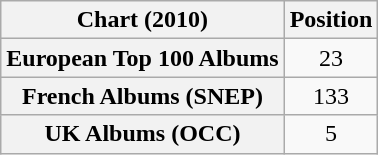<table class="wikitable sortable plainrowheaders" style="text-align:center">
<tr>
<th scope="col">Chart (2010)</th>
<th scope="col">Position</th>
</tr>
<tr>
<th scope="row">European Top 100 Albums</th>
<td>23</td>
</tr>
<tr>
<th scope="row">French Albums (SNEP)</th>
<td>133</td>
</tr>
<tr>
<th scope="row">UK Albums (OCC)</th>
<td>5</td>
</tr>
</table>
